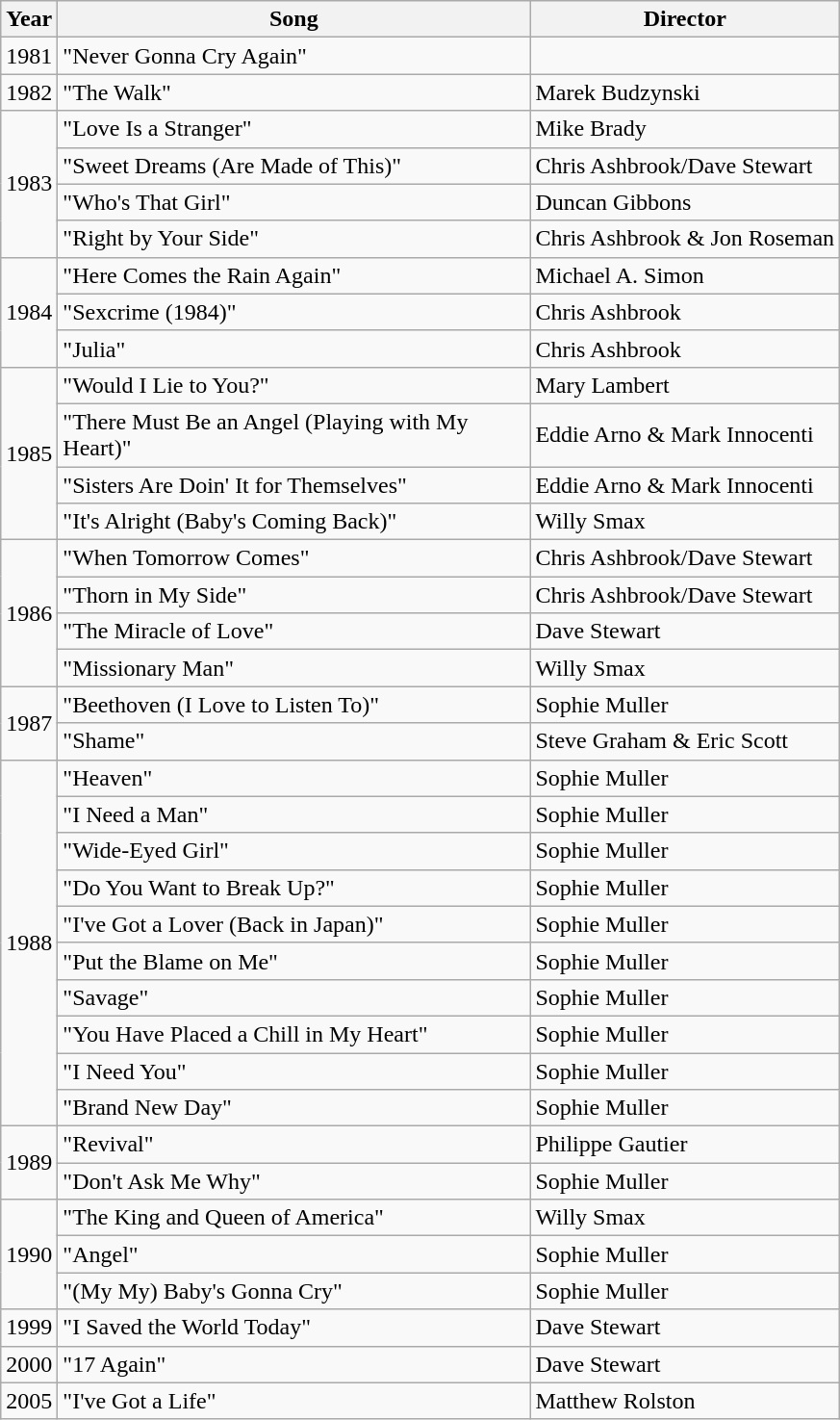<table class="wikitable">
<tr>
<th>Year</th>
<th width="320">Song</th>
<th>Director</th>
</tr>
<tr>
<td>1981</td>
<td>"Never Gonna Cry Again"</td>
<td></td>
</tr>
<tr>
<td>1982</td>
<td>"The Walk"</td>
<td>Marek Budzynski</td>
</tr>
<tr>
<td rowspan=4>1983</td>
<td>"Love Is a Stranger"</td>
<td>Mike Brady</td>
</tr>
<tr>
<td>"Sweet Dreams (Are Made of This)"</td>
<td>Chris Ashbrook/Dave Stewart</td>
</tr>
<tr>
<td>"Who's That Girl"</td>
<td>Duncan Gibbons</td>
</tr>
<tr>
<td>"Right by Your Side"</td>
<td>Chris Ashbrook & Jon Roseman</td>
</tr>
<tr>
<td rowspan=3>1984</td>
<td>"Here Comes the Rain Again"</td>
<td>Michael A. Simon</td>
</tr>
<tr>
<td>"Sexcrime (1984)"</td>
<td>Chris Ashbrook</td>
</tr>
<tr>
<td>"Julia"</td>
<td>Chris Ashbrook</td>
</tr>
<tr>
<td rowspan=4>1985</td>
<td>"Would I Lie to You?"</td>
<td>Mary Lambert</td>
</tr>
<tr>
<td>"There Must Be an Angel (Playing with My Heart)"</td>
<td>Eddie Arno & Mark Innocenti</td>
</tr>
<tr>
<td>"Sisters Are Doin' It for Themselves"</td>
<td>Eddie Arno & Mark Innocenti</td>
</tr>
<tr>
<td>"It's Alright (Baby's Coming Back)"</td>
<td>Willy Smax</td>
</tr>
<tr>
<td rowspan=4>1986</td>
<td>"When Tomorrow Comes"</td>
<td>Chris Ashbrook/Dave Stewart</td>
</tr>
<tr>
<td>"Thorn in My Side"</td>
<td>Chris Ashbrook/Dave Stewart</td>
</tr>
<tr>
<td>"The Miracle of Love"</td>
<td>Dave Stewart</td>
</tr>
<tr>
<td>"Missionary Man"</td>
<td>Willy Smax</td>
</tr>
<tr>
<td rowspan=2>1987</td>
<td>"Beethoven (I Love to Listen To)"</td>
<td>Sophie Muller</td>
</tr>
<tr>
<td>"Shame"</td>
<td>Steve Graham & Eric Scott</td>
</tr>
<tr>
<td rowspan=10>1988</td>
<td>"Heaven"</td>
<td>Sophie Muller</td>
</tr>
<tr>
<td>"I Need a Man"</td>
<td>Sophie Muller</td>
</tr>
<tr>
<td>"Wide-Eyed Girl"</td>
<td>Sophie Muller</td>
</tr>
<tr>
<td>"Do You Want to Break Up?"</td>
<td>Sophie Muller</td>
</tr>
<tr>
<td>"I've Got a Lover (Back in Japan)"</td>
<td>Sophie Muller</td>
</tr>
<tr>
<td>"Put the Blame on Me"</td>
<td>Sophie Muller</td>
</tr>
<tr>
<td>"Savage"</td>
<td>Sophie Muller</td>
</tr>
<tr>
<td>"You Have Placed a Chill in My Heart"</td>
<td>Sophie Muller</td>
</tr>
<tr>
<td>"I Need You"</td>
<td>Sophie Muller</td>
</tr>
<tr>
<td>"Brand New Day"</td>
<td>Sophie Muller</td>
</tr>
<tr>
<td rowspan=2>1989</td>
<td>"Revival"</td>
<td>Philippe Gautier</td>
</tr>
<tr>
<td>"Don't Ask Me Why"</td>
<td>Sophie Muller</td>
</tr>
<tr>
<td rowspan=3>1990</td>
<td>"The King and Queen of America"</td>
<td>Willy Smax</td>
</tr>
<tr>
<td>"Angel"</td>
<td>Sophie Muller</td>
</tr>
<tr>
<td>"(My My) Baby's Gonna Cry"</td>
<td>Sophie Muller</td>
</tr>
<tr>
<td>1999</td>
<td>"I Saved the World Today"</td>
<td>Dave Stewart</td>
</tr>
<tr>
<td>2000</td>
<td>"17 Again"</td>
<td>Dave Stewart</td>
</tr>
<tr>
<td>2005</td>
<td>"I've Got a Life"</td>
<td>Matthew Rolston</td>
</tr>
</table>
